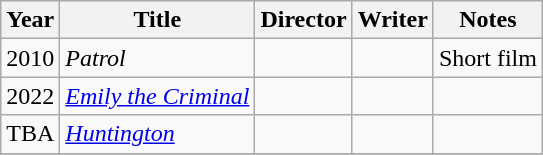<table class="wikitable">
<tr>
<th>Year</th>
<th>Title</th>
<th>Director</th>
<th>Writer</th>
<th>Notes</th>
</tr>
<tr>
<td>2010</td>
<td><em>Patrol</em></td>
<td></td>
<td></td>
<td>Short film</td>
</tr>
<tr>
<td>2022</td>
<td><em><a href='#'>Emily the Criminal</a></em></td>
<td></td>
<td></td>
<td></td>
</tr>
<tr>
<td>TBA</td>
<td><em><a href='#'>Huntington</a></em></td>
<td></td>
<td></td>
<td></td>
</tr>
<tr>
</tr>
</table>
